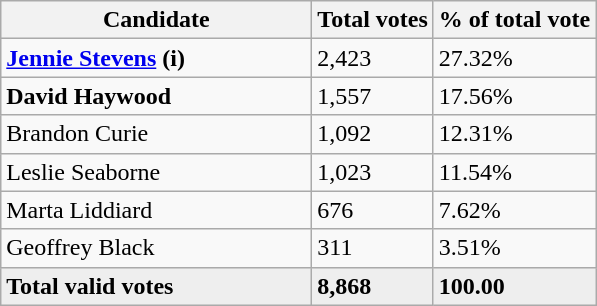<table class="wikitable">
<tr>
<th bgcolor="#DDDDFF" width="200px">Candidate</th>
<th bgcolor="#DDDDFF">Total votes</th>
<th bgcolor="#DDDDFF">% of total vote</th>
</tr>
<tr>
<td><strong><a href='#'>Jennie Stevens</a> (i)</strong></td>
<td>2,423</td>
<td>27.32%</td>
</tr>
<tr>
<td><strong>David Haywood</strong></td>
<td>1,557</td>
<td>17.56%</td>
</tr>
<tr>
<td>Brandon Curie</td>
<td>1,092</td>
<td>12.31%</td>
</tr>
<tr>
<td>Leslie Seaborne</td>
<td>1,023</td>
<td>11.54%</td>
</tr>
<tr>
<td>Marta Liddiard</td>
<td>676</td>
<td>7.62%</td>
</tr>
<tr>
<td>Geoffrey Black</td>
<td>311</td>
<td>3.51%</td>
</tr>
<tr bgcolor="#EEEEEE">
<td><strong>Total valid votes</strong></td>
<td><strong>8,868</strong></td>
<td><strong>100.00</strong></td>
</tr>
</table>
